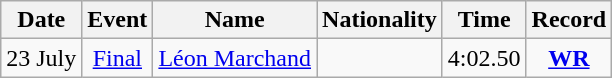<table class="wikitable" style=text-align:center>
<tr>
<th>Date</th>
<th>Event</th>
<th>Name</th>
<th>Nationality</th>
<th>Time</th>
<th>Record</th>
</tr>
<tr>
<td>23 July</td>
<td><a href='#'>Final</a></td>
<td align=left><a href='#'>Léon Marchand</a></td>
<td align=left></td>
<td>4:02.50</td>
<td><strong><a href='#'>WR</a></strong></td>
</tr>
</table>
